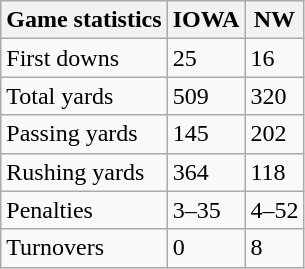<table class="wikitable">
<tr>
<th>Game statistics</th>
<th>IOWA</th>
<th>NW</th>
</tr>
<tr>
<td>First downs</td>
<td>25</td>
<td>16</td>
</tr>
<tr>
<td>Total yards</td>
<td>509</td>
<td>320</td>
</tr>
<tr>
<td>Passing yards</td>
<td>145</td>
<td>202</td>
</tr>
<tr>
<td>Rushing yards</td>
<td>364</td>
<td>118</td>
</tr>
<tr>
<td>Penalties</td>
<td>3–35</td>
<td>4–52</td>
</tr>
<tr>
<td>Turnovers</td>
<td>0</td>
<td>8</td>
</tr>
</table>
